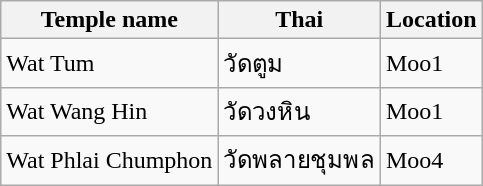<table class="wikitable">
<tr>
<th>Temple name</th>
<th>Thai</th>
<th>Location</th>
</tr>
<tr>
<td>Wat Tum</td>
<td>วัดตูม</td>
<td>Moo1</td>
</tr>
<tr>
<td>Wat Wang Hin</td>
<td>วัดวงหิน</td>
<td>Moo1</td>
</tr>
<tr>
<td>Wat Phlai Chumphon</td>
<td>วัดพลายชุมพล</td>
<td>Moo4</td>
</tr>
</table>
